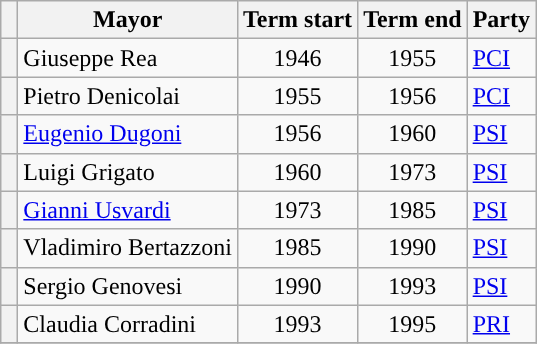<table class="wikitable">
<tr>
<th class=unsortable> </th>
<th>Mayor</th>
<th>Term start</th>
<th>Term end</th>
<th>Party</th>
</tr>
<tr>
<th style="background:"></th>
<td>Giuseppe Rea</td>
<td align=center>1946</td>
<td align=center>1955</td>
<td><a href='#'>PCI</a></td>
</tr>
<tr>
<th style="background:"></th>
<td>Pietro Denicolai</td>
<td align=center>1955</td>
<td align=center>1956</td>
<td><a href='#'>PCI</a></td>
</tr>
<tr>
<th style="background:"></th>
<td><a href='#'>Eugenio Dugoni</a></td>
<td align=center>1956</td>
<td align=center>1960</td>
<td><a href='#'>PSI</a></td>
</tr>
<tr>
<th style="background:"></th>
<td>Luigi Grigato</td>
<td align=center>1960</td>
<td align=center>1973</td>
<td><a href='#'>PSI</a></td>
</tr>
<tr>
<th style="background:"></th>
<td><a href='#'>Gianni Usvardi</a></td>
<td align=center>1973</td>
<td align=center>1985</td>
<td><a href='#'>PSI</a></td>
</tr>
<tr>
<th style="background:"></th>
<td>Vladimiro Bertazzoni</td>
<td align=center>1985</td>
<td align=center>1990</td>
<td><a href='#'>PSI</a></td>
</tr>
<tr>
<th style="background:"></th>
<td>Sergio Genovesi</td>
<td align=center>1990</td>
<td align=center>1993</td>
<td><a href='#'>PSI</a></td>
</tr>
<tr>
<th style="background:"></th>
<td>Claudia Corradini</td>
<td align=center>1993</td>
<td align=center>1995</td>
<td><a href='#'>PRI</a></td>
</tr>
<tr>
</tr>
</table>
